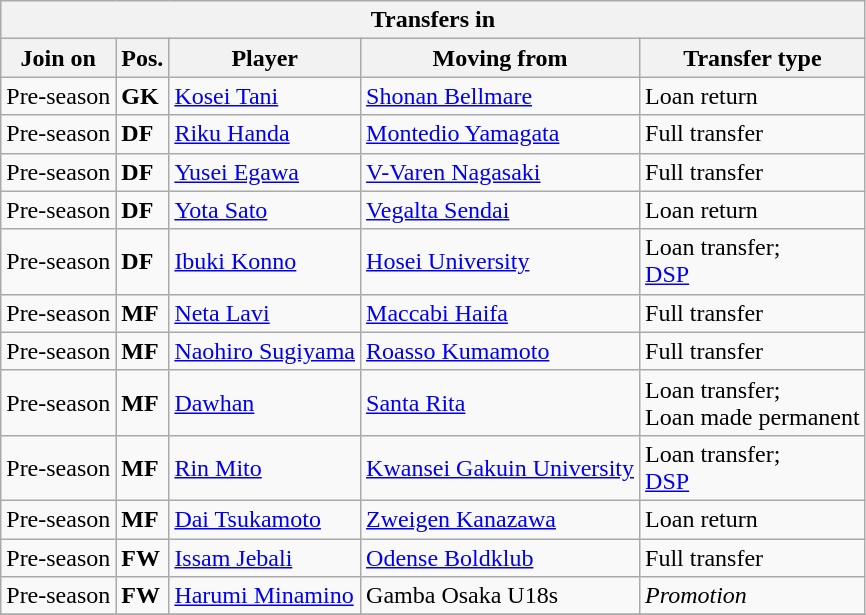<table class="wikitable sortable" style=“text-align:left;>
<tr>
<th colspan="5">Transfers in</th>
</tr>
<tr>
<th>Join on</th>
<th>Pos.</th>
<th>Player</th>
<th>Moving from</th>
<th>Transfer type</th>
</tr>
<tr>
<td>Pre-season</td>
<td><strong>GK</strong></td>
<td> <a href='#'>Kosei Tani</a></td>
<td> <a href='#'>Shonan Bellmare</a></td>
<td>Loan return</td>
</tr>
<tr>
<td>Pre-season</td>
<td><strong>DF</strong></td>
<td> <a href='#'>Riku Handa</a></td>
<td> <a href='#'>Montedio Yamagata</a></td>
<td>Full transfer</td>
</tr>
<tr>
<td>Pre-season</td>
<td><strong>DF</strong></td>
<td> <a href='#'>Yusei Egawa</a></td>
<td> <a href='#'>V-Varen Nagasaki</a></td>
<td>Full transfer</td>
</tr>
<tr>
<td>Pre-season</td>
<td><strong>DF</strong></td>
<td> <a href='#'>Yota Sato</a></td>
<td> <a href='#'>Vegalta Sendai</a></td>
<td>Loan return</td>
</tr>
<tr>
<td>Pre-season</td>
<td><strong>DF</strong></td>
<td> <a href='#'>Ibuki Konno</a></td>
<td> <a href='#'>Hosei University</a></td>
<td>Loan transfer;<br> <a href='#'>DSP</a></td>
</tr>
<tr>
<td>Pre-season</td>
<td><strong>MF</strong></td>
<td> <a href='#'>Neta Lavi</a></td>
<td> <a href='#'>Maccabi Haifa</a></td>
<td>Full transfer</td>
</tr>
<tr>
<td>Pre-season</td>
<td><strong>MF</strong></td>
<td> <a href='#'>Naohiro Sugiyama</a></td>
<td> <a href='#'>Roasso Kumamoto</a></td>
<td>Full transfer</td>
</tr>
<tr>
<td>Pre-season</td>
<td><strong>MF</strong></td>
<td> <a href='#'>Dawhan</a></td>
<td> <a href='#'>Santa Rita</a></td>
<td>Loan transfer;<br> Loan made permanent</td>
</tr>
<tr>
<td>Pre-season</td>
<td><strong>MF</strong></td>
<td> <a href='#'>Rin Mito</a></td>
<td> <a href='#'>Kwansei Gakuin University</a></td>
<td>Loan transfer;<br> <a href='#'>DSP</a></td>
</tr>
<tr>
<td>Pre-season</td>
<td><strong>MF</strong></td>
<td> <a href='#'>Dai Tsukamoto</a></td>
<td> <a href='#'>Zweigen Kanazawa</a></td>
<td>Loan return</td>
</tr>
<tr>
<td>Pre-season</td>
<td><strong>FW</strong></td>
<td> <a href='#'>Issam Jebali</a></td>
<td> <a href='#'>Odense Boldklub</a></td>
<td>Full transfer</td>
</tr>
<tr>
<td>Pre-season</td>
<td><strong>FW</strong></td>
<td> <a href='#'>Harumi Minamino</a></td>
<td>Gamba Osaka U18s</td>
<td><em>Promotion</em></td>
</tr>
<tr>
</tr>
</table>
